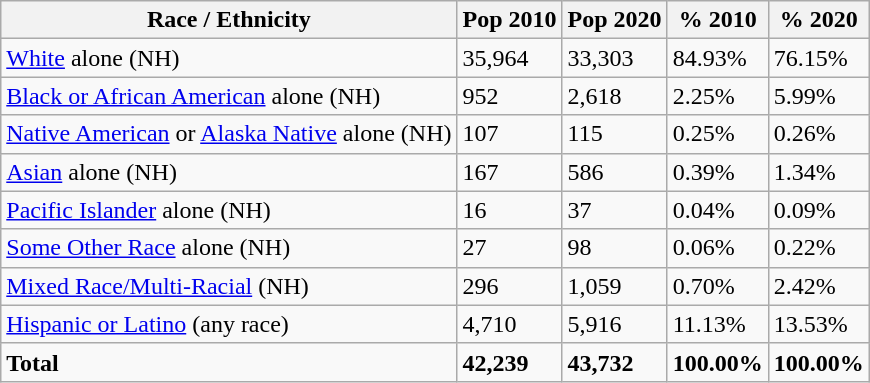<table class="wikitable">
<tr>
<th>Race / Ethnicity</th>
<th>Pop 2010</th>
<th>Pop 2020</th>
<th>% 2010</th>
<th>% 2020</th>
</tr>
<tr>
<td><a href='#'>White</a> alone (NH)</td>
<td>35,964</td>
<td>33,303</td>
<td>84.93%</td>
<td>76.15%</td>
</tr>
<tr>
<td><a href='#'>Black or African American</a> alone (NH)</td>
<td>952</td>
<td>2,618</td>
<td>2.25%</td>
<td>5.99%</td>
</tr>
<tr>
<td><a href='#'>Native American</a> or <a href='#'>Alaska Native</a> alone (NH)</td>
<td>107</td>
<td>115</td>
<td>0.25%</td>
<td>0.26%</td>
</tr>
<tr>
<td><a href='#'>Asian</a> alone (NH)</td>
<td>167</td>
<td>586</td>
<td>0.39%</td>
<td>1.34%</td>
</tr>
<tr>
<td><a href='#'>Pacific Islander</a> alone (NH)</td>
<td>16</td>
<td>37</td>
<td>0.04%</td>
<td>0.09%</td>
</tr>
<tr>
<td><a href='#'>Some Other Race</a> alone (NH)</td>
<td>27</td>
<td>98</td>
<td>0.06%</td>
<td>0.22%</td>
</tr>
<tr>
<td><a href='#'>Mixed Race/Multi-Racial</a> (NH)</td>
<td>296</td>
<td>1,059</td>
<td>0.70%</td>
<td>2.42%</td>
</tr>
<tr>
<td><a href='#'>Hispanic or Latino</a> (any race)</td>
<td>4,710</td>
<td>5,916</td>
<td>11.13%</td>
<td>13.53%</td>
</tr>
<tr>
<td><strong>Total</strong></td>
<td><strong>42,239</strong></td>
<td><strong>43,732</strong></td>
<td><strong>100.00%</strong></td>
<td><strong>100.00%</strong></td>
</tr>
</table>
